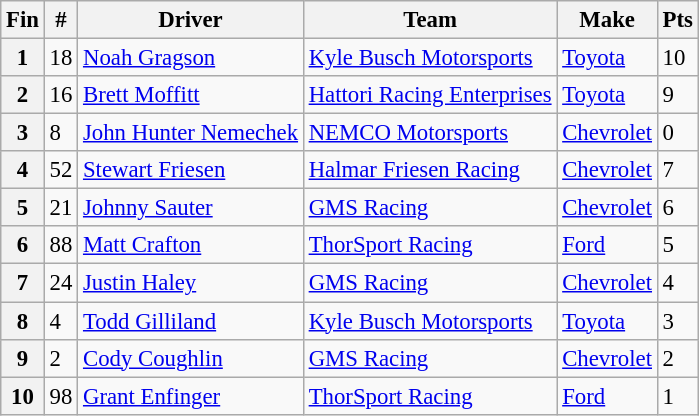<table class="wikitable" style="font-size:95%">
<tr>
<th>Fin</th>
<th>#</th>
<th>Driver</th>
<th>Team</th>
<th>Make</th>
<th>Pts</th>
</tr>
<tr>
<th>1</th>
<td>18</td>
<td><a href='#'>Noah Gragson</a></td>
<td><a href='#'>Kyle Busch Motorsports</a></td>
<td><a href='#'>Toyota</a></td>
<td>10</td>
</tr>
<tr>
<th>2</th>
<td>16</td>
<td><a href='#'>Brett Moffitt</a></td>
<td><a href='#'>Hattori Racing Enterprises</a></td>
<td><a href='#'>Toyota</a></td>
<td>9</td>
</tr>
<tr>
<th>3</th>
<td>8</td>
<td><a href='#'>John Hunter Nemechek</a></td>
<td><a href='#'>NEMCO Motorsports</a></td>
<td><a href='#'>Chevrolet</a></td>
<td>0</td>
</tr>
<tr>
<th>4</th>
<td>52</td>
<td><a href='#'>Stewart Friesen</a></td>
<td><a href='#'>Halmar Friesen Racing</a></td>
<td><a href='#'>Chevrolet</a></td>
<td>7</td>
</tr>
<tr>
<th>5</th>
<td>21</td>
<td><a href='#'>Johnny Sauter</a></td>
<td><a href='#'>GMS Racing</a></td>
<td><a href='#'>Chevrolet</a></td>
<td>6</td>
</tr>
<tr>
<th>6</th>
<td>88</td>
<td><a href='#'>Matt Crafton</a></td>
<td><a href='#'>ThorSport Racing</a></td>
<td><a href='#'>Ford</a></td>
<td>5</td>
</tr>
<tr>
<th>7</th>
<td>24</td>
<td><a href='#'>Justin Haley</a></td>
<td><a href='#'>GMS Racing</a></td>
<td><a href='#'>Chevrolet</a></td>
<td>4</td>
</tr>
<tr>
<th>8</th>
<td>4</td>
<td><a href='#'>Todd Gilliland</a></td>
<td><a href='#'>Kyle Busch Motorsports</a></td>
<td><a href='#'>Toyota</a></td>
<td>3</td>
</tr>
<tr>
<th>9</th>
<td>2</td>
<td><a href='#'>Cody Coughlin</a></td>
<td><a href='#'>GMS Racing</a></td>
<td><a href='#'>Chevrolet</a></td>
<td>2</td>
</tr>
<tr>
<th>10</th>
<td>98</td>
<td><a href='#'>Grant Enfinger</a></td>
<td><a href='#'>ThorSport Racing</a></td>
<td><a href='#'>Ford</a></td>
<td>1</td>
</tr>
</table>
